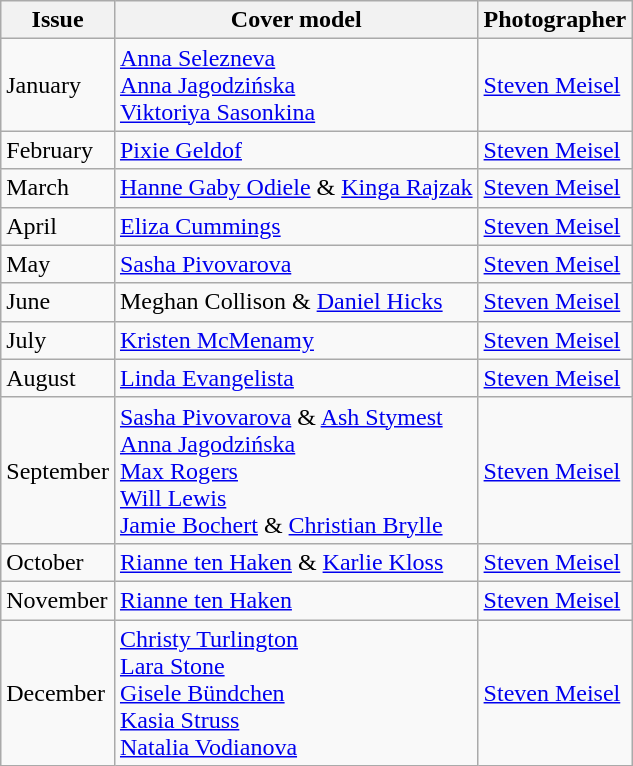<table class="sortable wikitable">
<tr>
<th>Issue</th>
<th>Cover model</th>
<th>Photographer</th>
</tr>
<tr>
<td>January</td>
<td><a href='#'>Anna Selezneva</a><br><a href='#'>Anna Jagodzińska</a><br><a href='#'>Viktoriya Sasonkina</a></td>
<td><a href='#'>Steven Meisel</a></td>
</tr>
<tr>
<td>February</td>
<td><a href='#'>Pixie Geldof</a></td>
<td><a href='#'>Steven Meisel</a></td>
</tr>
<tr>
<td>March</td>
<td><a href='#'>Hanne Gaby Odiele</a> & <a href='#'>Kinga Rajzak</a></td>
<td><a href='#'>Steven Meisel</a></td>
</tr>
<tr>
<td>April</td>
<td><a href='#'>Eliza Cummings</a></td>
<td><a href='#'>Steven Meisel</a></td>
</tr>
<tr>
<td>May</td>
<td><a href='#'>Sasha Pivovarova</a></td>
<td><a href='#'>Steven Meisel</a></td>
</tr>
<tr>
<td>June</td>
<td>Meghan Collison & <a href='#'>Daniel Hicks</a></td>
<td><a href='#'>Steven Meisel</a></td>
</tr>
<tr>
<td>July</td>
<td><a href='#'>Kristen McMenamy</a></td>
<td><a href='#'>Steven Meisel</a></td>
</tr>
<tr>
<td>August</td>
<td><a href='#'>Linda Evangelista</a></td>
<td><a href='#'>Steven Meisel</a></td>
</tr>
<tr>
<td>September</td>
<td><a href='#'>Sasha Pivovarova</a> & <a href='#'>Ash Stymest</a><br><a href='#'>Anna Jagodzińska</a><br><a href='#'>Max Rogers</a><br><a href='#'>Will Lewis</a><br><a href='#'>Jamie Bochert</a> & <a href='#'>Christian Brylle</a></td>
<td><a href='#'>Steven Meisel</a></td>
</tr>
<tr>
<td>October</td>
<td><a href='#'>Rianne ten Haken</a> & <a href='#'>Karlie Kloss</a></td>
<td><a href='#'>Steven Meisel</a></td>
</tr>
<tr>
<td>November</td>
<td><a href='#'>Rianne ten Haken</a></td>
<td><a href='#'>Steven Meisel</a></td>
</tr>
<tr>
<td>December</td>
<td><a href='#'>Christy Turlington</a><br><a href='#'>Lara Stone</a><br><a href='#'>Gisele Bündchen</a><br><a href='#'>Kasia Struss</a><br><a href='#'>Natalia Vodianova</a></td>
<td><a href='#'>Steven Meisel</a></td>
</tr>
</table>
